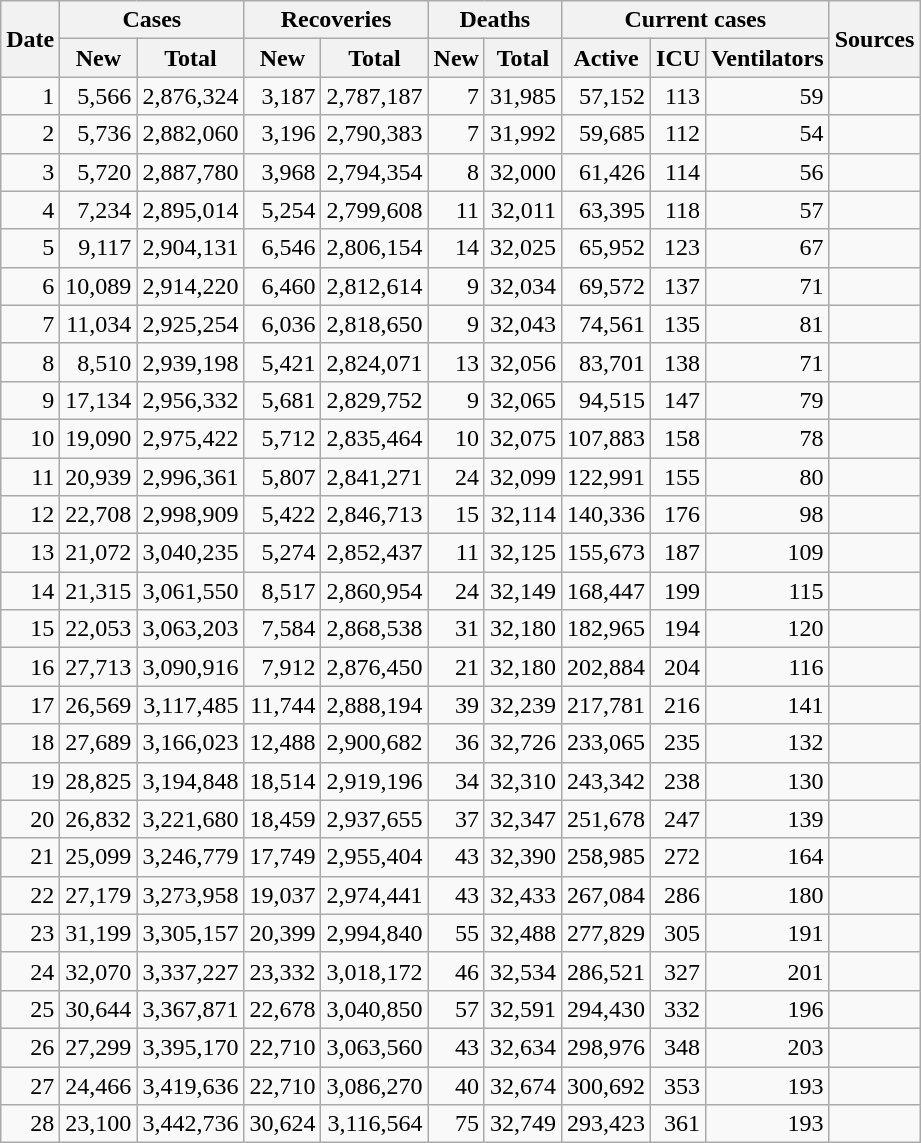<table class="wikitable sortable mw-collapsible mw-collapsed sticky-header-multi sort-under" style="text-align:right;">
<tr>
<th rowspan=2>Date</th>
<th colspan=2>Cases</th>
<th colspan=2>Recoveries</th>
<th colspan=2>Deaths</th>
<th colspan=3>Current cases</th>
<th rowspan=2 class="unsortable">Sources</th>
</tr>
<tr>
<th>New</th>
<th>Total</th>
<th>New</th>
<th>Total</th>
<th>New</th>
<th>Total</th>
<th>Active</th>
<th>ICU</th>
<th>Ventilators</th>
</tr>
<tr>
<td>1</td>
<td>5,566</td>
<td>2,876,324</td>
<td>3,187</td>
<td>2,787,187</td>
<td>7</td>
<td>31,985</td>
<td>57,152</td>
<td>113</td>
<td>59</td>
<td></td>
</tr>
<tr>
<td>2</td>
<td>5,736</td>
<td>2,882,060</td>
<td>3,196</td>
<td>2,790,383</td>
<td>7</td>
<td>31,992</td>
<td>59,685</td>
<td>112</td>
<td>54</td>
<td></td>
</tr>
<tr>
<td>3</td>
<td>5,720</td>
<td>2,887,780</td>
<td>3,968</td>
<td>2,794,354</td>
<td>8</td>
<td>32,000</td>
<td>61,426</td>
<td>114</td>
<td>56</td>
<td></td>
</tr>
<tr>
<td>4</td>
<td>7,234</td>
<td>2,895,014</td>
<td>5,254</td>
<td>2,799,608</td>
<td>11</td>
<td>32,011</td>
<td>63,395</td>
<td>118</td>
<td>57</td>
<td></td>
</tr>
<tr>
<td>5</td>
<td>9,117</td>
<td>2,904,131</td>
<td>6,546</td>
<td>2,806,154</td>
<td>14</td>
<td>32,025</td>
<td>65,952</td>
<td>123</td>
<td>67</td>
<td></td>
</tr>
<tr>
<td>6</td>
<td>10,089</td>
<td>2,914,220</td>
<td>6,460</td>
<td>2,812,614</td>
<td>9</td>
<td>32,034</td>
<td>69,572</td>
<td>137</td>
<td>71</td>
<td></td>
</tr>
<tr>
<td>7</td>
<td>11,034</td>
<td>2,925,254</td>
<td>6,036</td>
<td>2,818,650</td>
<td>9</td>
<td>32,043</td>
<td>74,561</td>
<td>135</td>
<td>81</td>
<td></td>
</tr>
<tr>
<td>8</td>
<td>8,510</td>
<td>2,939,198</td>
<td>5,421</td>
<td>2,824,071</td>
<td>13</td>
<td>32,056</td>
<td>83,701</td>
<td>138</td>
<td>71</td>
<td></td>
</tr>
<tr>
<td>9</td>
<td>17,134</td>
<td>2,956,332</td>
<td>5,681</td>
<td>2,829,752</td>
<td>9</td>
<td>32,065</td>
<td>94,515</td>
<td>147</td>
<td>79</td>
<td></td>
</tr>
<tr>
<td>10</td>
<td>19,090</td>
<td>2,975,422</td>
<td>5,712</td>
<td>2,835,464</td>
<td>10</td>
<td>32,075</td>
<td>107,883</td>
<td>158</td>
<td>78</td>
<td></td>
</tr>
<tr>
<td>11</td>
<td>20,939</td>
<td>2,996,361</td>
<td>5,807</td>
<td>2,841,271</td>
<td>24</td>
<td>32,099</td>
<td>122,991</td>
<td>155</td>
<td>80</td>
<td></td>
</tr>
<tr>
<td>12</td>
<td>22,708</td>
<td>2,998,909</td>
<td>5,422</td>
<td>2,846,713</td>
<td>15</td>
<td>32,114</td>
<td>140,336</td>
<td>176</td>
<td>98</td>
<td></td>
</tr>
<tr>
<td>13</td>
<td>21,072</td>
<td>3,040,235</td>
<td>5,274</td>
<td>2,852,437</td>
<td>11</td>
<td>32,125</td>
<td>155,673</td>
<td>187</td>
<td>109</td>
<td></td>
</tr>
<tr>
<td>14</td>
<td>21,315</td>
<td>3,061,550</td>
<td>8,517</td>
<td>2,860,954</td>
<td>24</td>
<td>32,149</td>
<td>168,447</td>
<td>199</td>
<td>115</td>
<td></td>
</tr>
<tr>
<td>15</td>
<td>22,053</td>
<td>3,063,203</td>
<td>7,584</td>
<td>2,868,538</td>
<td>31</td>
<td>32,180</td>
<td>182,965</td>
<td>194</td>
<td>120</td>
<td></td>
</tr>
<tr>
<td>16</td>
<td>27,713</td>
<td>3,090,916</td>
<td>7,912</td>
<td>2,876,450</td>
<td>21</td>
<td>32,180</td>
<td>202,884</td>
<td>204</td>
<td>116</td>
<td></td>
</tr>
<tr>
<td>17</td>
<td>26,569</td>
<td>3,117,485</td>
<td>11,744</td>
<td>2,888,194</td>
<td>39</td>
<td>32,239</td>
<td>217,781</td>
<td>216</td>
<td>141</td>
<td></td>
</tr>
<tr>
<td>18</td>
<td>27,689</td>
<td>3,166,023</td>
<td>12,488</td>
<td>2,900,682</td>
<td>36</td>
<td>32,726</td>
<td>233,065</td>
<td>235</td>
<td>132</td>
<td></td>
</tr>
<tr>
<td>19</td>
<td>28,825</td>
<td>3,194,848</td>
<td>18,514</td>
<td>2,919,196</td>
<td>34</td>
<td>32,310</td>
<td>243,342</td>
<td>238</td>
<td>130</td>
<td></td>
</tr>
<tr>
<td>20</td>
<td>26,832</td>
<td>3,221,680</td>
<td>18,459</td>
<td>2,937,655</td>
<td>37</td>
<td>32,347</td>
<td>251,678</td>
<td>247</td>
<td>139</td>
<td></td>
</tr>
<tr>
<td>21</td>
<td>25,099</td>
<td>3,246,779</td>
<td>17,749</td>
<td>2,955,404</td>
<td>43</td>
<td>32,390</td>
<td>258,985</td>
<td>272</td>
<td>164</td>
<td></td>
</tr>
<tr>
<td>22</td>
<td>27,179</td>
<td>3,273,958</td>
<td>19,037</td>
<td>2,974,441</td>
<td>43</td>
<td>32,433</td>
<td>267,084</td>
<td>286</td>
<td>180</td>
<td></td>
</tr>
<tr>
<td>23</td>
<td>31,199</td>
<td>3,305,157</td>
<td>20,399</td>
<td>2,994,840</td>
<td>55</td>
<td>32,488</td>
<td>277,829</td>
<td>305</td>
<td>191</td>
<td></td>
</tr>
<tr>
<td>24</td>
<td>32,070</td>
<td>3,337,227</td>
<td>23,332</td>
<td>3,018,172</td>
<td>46</td>
<td>32,534</td>
<td>286,521</td>
<td>327</td>
<td>201</td>
<td></td>
</tr>
<tr>
<td>25</td>
<td>30,644</td>
<td>3,367,871</td>
<td>22,678</td>
<td>3,040,850</td>
<td>57</td>
<td>32,591</td>
<td>294,430</td>
<td>332</td>
<td>196</td>
<td></td>
</tr>
<tr>
<td>26</td>
<td>27,299</td>
<td>3,395,170</td>
<td>22,710</td>
<td>3,063,560</td>
<td>43</td>
<td>32,634</td>
<td>298,976</td>
<td>348</td>
<td>203</td>
<td></td>
</tr>
<tr>
<td>27</td>
<td>24,466</td>
<td>3,419,636</td>
<td>22,710</td>
<td>3,086,270</td>
<td>40</td>
<td>32,674</td>
<td>300,692</td>
<td>353</td>
<td>193</td>
<td></td>
</tr>
<tr>
<td>28</td>
<td>23,100</td>
<td>3,442,736</td>
<td>30,624</td>
<td>3,116,564</td>
<td>75</td>
<td>32,749</td>
<td>293,423</td>
<td>361</td>
<td>193</td>
<td></td>
</tr>
</table>
